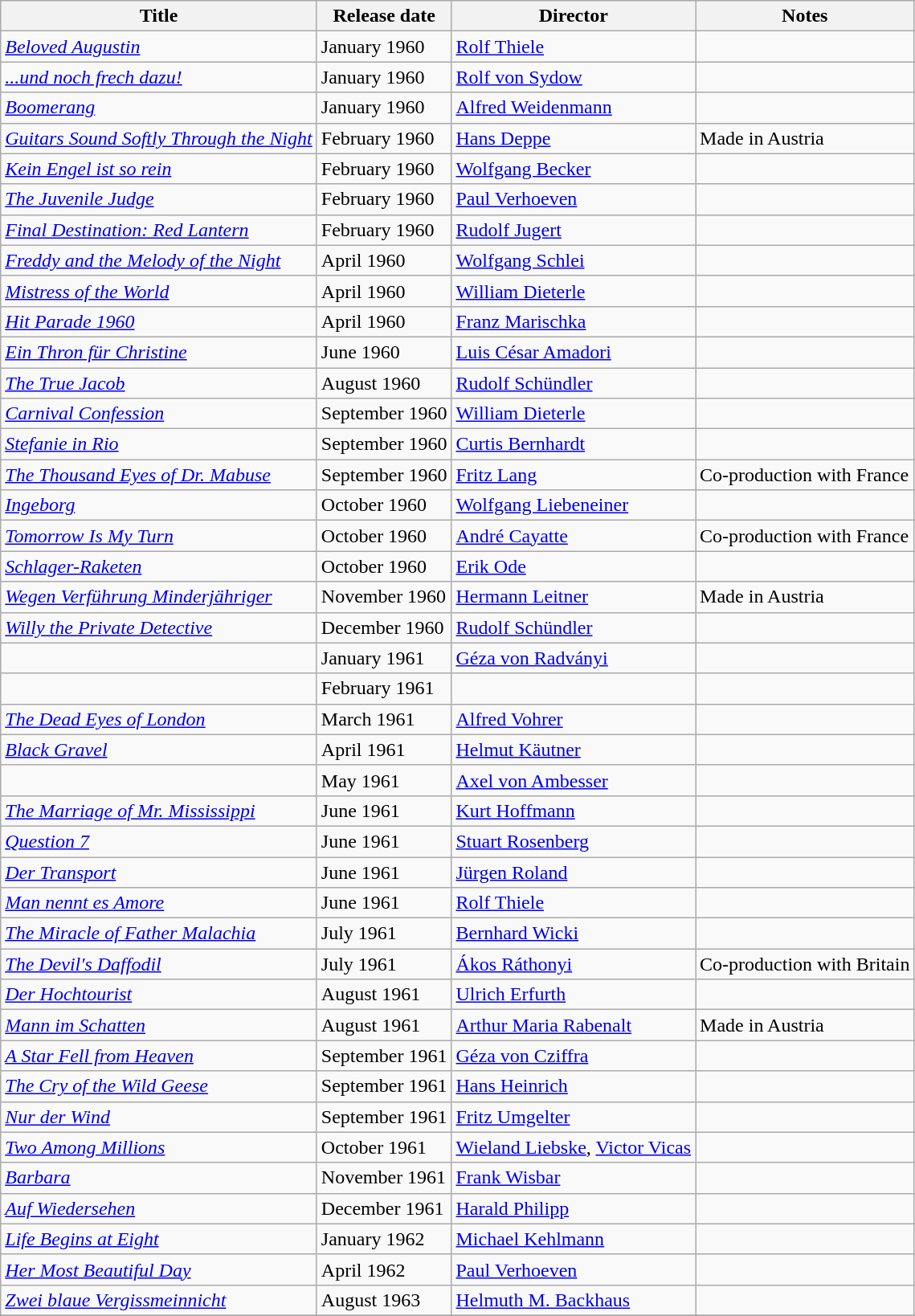<table class="wikitable sortable">
<tr>
<th>Title</th>
<th>Release date</th>
<th>Director</th>
<th>Notes</th>
</tr>
<tr>
<td><em><a href='#'>Beloved Augustin</a></em></td>
<td>January 1960</td>
<td><a href='#'>Rolf Thiele</a></td>
<td></td>
</tr>
<tr>
<td><em><a href='#'>...und noch frech dazu!</a></em></td>
<td>January 1960</td>
<td><a href='#'>Rolf von Sydow</a></td>
<td></td>
</tr>
<tr>
<td><em><a href='#'>Boomerang</a></em></td>
<td>January 1960</td>
<td><a href='#'>Alfred Weidenmann</a></td>
<td></td>
</tr>
<tr>
<td><em><a href='#'>Guitars Sound Softly Through the Night</a></em></td>
<td>February 1960</td>
<td><a href='#'>Hans Deppe</a></td>
<td>Made in Austria</td>
</tr>
<tr>
<td><em><a href='#'>Kein Engel ist so rein</a></em></td>
<td>February 1960</td>
<td><a href='#'>Wolfgang Becker</a></td>
<td></td>
</tr>
<tr>
<td><em><a href='#'>The Juvenile Judge</a></em></td>
<td>February 1960</td>
<td><a href='#'>Paul Verhoeven</a></td>
<td></td>
</tr>
<tr>
<td><em><a href='#'>Final Destination: Red Lantern</a></em></td>
<td>February 1960</td>
<td><a href='#'>Rudolf Jugert</a></td>
<td></td>
</tr>
<tr>
<td><em><a href='#'>Freddy and the Melody of the Night</a></em></td>
<td>April 1960</td>
<td><a href='#'>Wolfgang Schlei</a></td>
<td></td>
</tr>
<tr>
<td><em><a href='#'>Mistress of the World</a></em></td>
<td>April 1960</td>
<td><a href='#'>William Dieterle</a></td>
<td></td>
</tr>
<tr>
<td><em><a href='#'>Hit Parade 1960</a></em></td>
<td>April 1960</td>
<td><a href='#'>Franz Marischka</a></td>
<td></td>
</tr>
<tr>
<td><em><a href='#'>Ein Thron für Christine</a></em></td>
<td>June 1960</td>
<td><a href='#'>Luis César Amadori</a></td>
<td></td>
</tr>
<tr>
<td><em><a href='#'>The True Jacob</a></em></td>
<td>August 1960</td>
<td><a href='#'>Rudolf Schündler</a></td>
<td></td>
</tr>
<tr>
<td><em><a href='#'>Carnival Confession</a></em></td>
<td>September 1960</td>
<td><a href='#'>William Dieterle</a></td>
<td></td>
</tr>
<tr>
<td><em><a href='#'>Stefanie in Rio</a></em></td>
<td>September 1960</td>
<td><a href='#'>Curtis Bernhardt</a></td>
<td></td>
</tr>
<tr>
<td><em><a href='#'>The Thousand Eyes of Dr. Mabuse</a></em></td>
<td>September 1960</td>
<td><a href='#'>Fritz Lang</a></td>
<td>Co-production with France</td>
</tr>
<tr>
<td><em><a href='#'>Ingeborg</a></em></td>
<td>October 1960</td>
<td><a href='#'>Wolfgang Liebeneiner</a></td>
<td></td>
</tr>
<tr>
<td><em><a href='#'>Tomorrow Is My Turn</a></em></td>
<td>October 1960</td>
<td><a href='#'>André Cayatte</a></td>
<td>Co-production with France</td>
</tr>
<tr>
<td><em><a href='#'>Schlager-Raketen</a></em></td>
<td>October 1960</td>
<td><a href='#'>Erik Ode</a></td>
<td></td>
</tr>
<tr>
<td><em><a href='#'>Wegen Verführung Minderjähriger</a></em></td>
<td>November 1960</td>
<td><a href='#'>Hermann Leitner</a></td>
<td>Made in Austria</td>
</tr>
<tr>
<td><em><a href='#'>Willy the Private Detective</a></em></td>
<td>December 1960</td>
<td><a href='#'>Rudolf Schündler</a></td>
<td></td>
</tr>
<tr>
<td><em></em></td>
<td>January 1961</td>
<td><a href='#'>Géza von Radványi</a></td>
<td></td>
</tr>
<tr>
<td><em></em></td>
<td>February 1961</td>
<td></td>
<td></td>
</tr>
<tr>
<td><em><a href='#'>The Dead Eyes of London</a></em></td>
<td>March 1961</td>
<td><a href='#'>Alfred Vohrer</a></td>
<td></td>
</tr>
<tr>
<td><em><a href='#'>Black Gravel</a></em></td>
<td>April 1961</td>
<td><a href='#'>Helmut Käutner</a></td>
<td></td>
</tr>
<tr>
<td><em></em></td>
<td>May 1961</td>
<td><a href='#'>Axel von Ambesser</a></td>
<td></td>
</tr>
<tr>
<td><em><a href='#'>The Marriage of Mr. Mississippi</a></em></td>
<td>June 1961</td>
<td><a href='#'>Kurt Hoffmann</a></td>
<td></td>
</tr>
<tr>
<td><em><a href='#'>Question 7</a></em></td>
<td>June 1961</td>
<td><a href='#'>Stuart Rosenberg</a></td>
<td></td>
</tr>
<tr>
<td><em><a href='#'>Der Transport</a></em></td>
<td>June 1961</td>
<td><a href='#'>Jürgen Roland</a></td>
<td></td>
</tr>
<tr>
<td><em><a href='#'>Man nennt es Amore</a></em></td>
<td>June 1961</td>
<td><a href='#'>Rolf Thiele</a></td>
<td></td>
</tr>
<tr>
<td><em><a href='#'>The Miracle of Father Malachia</a></em></td>
<td>July 1961</td>
<td><a href='#'>Bernhard Wicki</a></td>
<td></td>
</tr>
<tr>
<td><em><a href='#'>The Devil's Daffodil</a></em></td>
<td>July 1961</td>
<td><a href='#'>Ákos Ráthonyi</a></td>
<td>Co-production with Britain</td>
</tr>
<tr>
<td><em><a href='#'>Der Hochtourist</a></em></td>
<td>August 1961</td>
<td><a href='#'>Ulrich Erfurth</a></td>
<td></td>
</tr>
<tr>
<td><em><a href='#'>Mann im Schatten</a></em></td>
<td>August 1961</td>
<td><a href='#'>Arthur Maria Rabenalt</a></td>
<td>Made in Austria</td>
</tr>
<tr>
<td><em><a href='#'>A Star Fell from Heaven</a></em></td>
<td>September 1961</td>
<td><a href='#'>Géza von Cziffra</a></td>
<td></td>
</tr>
<tr>
<td><em><a href='#'>The Cry of the Wild Geese</a></em></td>
<td>September 1961</td>
<td><a href='#'>Hans Heinrich</a></td>
<td></td>
</tr>
<tr>
<td><em><a href='#'>Nur der Wind</a></em></td>
<td>September 1961</td>
<td><a href='#'>Fritz Umgelter</a></td>
<td></td>
</tr>
<tr>
<td><em><a href='#'>Two Among Millions</a></em></td>
<td>October 1961</td>
<td><a href='#'>Wieland Liebske</a>, <a href='#'>Victor Vicas</a></td>
<td></td>
</tr>
<tr>
<td><em><a href='#'>Barbara</a></em></td>
<td>November 1961</td>
<td><a href='#'>Frank Wisbar</a></td>
<td></td>
</tr>
<tr>
<td><em><a href='#'>Auf Wiedersehen</a></em></td>
<td>December 1961</td>
<td><a href='#'>Harald Philipp</a></td>
<td></td>
</tr>
<tr>
<td><em><a href='#'>Life Begins at Eight</a></em></td>
<td>January 1962</td>
<td><a href='#'>Michael Kehlmann</a></td>
<td></td>
</tr>
<tr>
<td><em><a href='#'>Her Most Beautiful Day</a></em></td>
<td>April 1962</td>
<td><a href='#'>Paul Verhoeven</a></td>
<td></td>
</tr>
<tr>
<td><em><a href='#'>Zwei blaue Vergissmeinnicht</a></em></td>
<td>August 1963</td>
<td><a href='#'>Helmuth M. Backhaus</a></td>
<td></td>
</tr>
<tr>
</tr>
</table>
